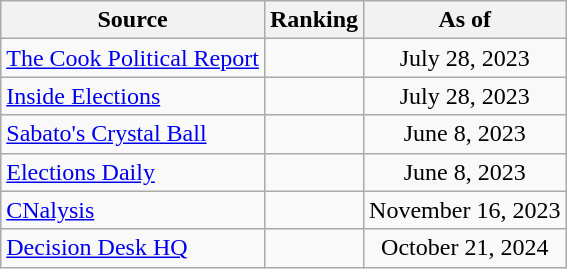<table class="wikitable" style="text-align:center">
<tr>
<th>Source</th>
<th>Ranking</th>
<th>As of</th>
</tr>
<tr>
<td align=left><a href='#'>The Cook Political Report</a></td>
<td></td>
<td>July 28, 2023</td>
</tr>
<tr>
<td align=left><a href='#'>Inside Elections</a></td>
<td></td>
<td>July 28, 2023</td>
</tr>
<tr>
<td align=left><a href='#'>Sabato's Crystal Ball</a></td>
<td></td>
<td>June 8, 2023</td>
</tr>
<tr>
<td align=left><a href='#'>Elections Daily</a></td>
<td></td>
<td>June 8, 2023</td>
</tr>
<tr>
<td align=left><a href='#'>CNalysis</a></td>
<td></td>
<td>November 16, 2023</td>
</tr>
<tr>
<td align=left><a href='#'>Decision Desk HQ</a></td>
<td></td>
<td>October 21, 2024</td>
</tr>
</table>
